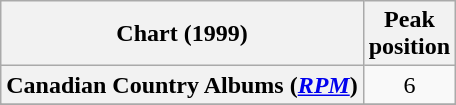<table class="wikitable sortable plainrowheaders" style="text-align:center">
<tr>
<th scope="col">Chart (1999)</th>
<th scope="col">Peak<br> position</th>
</tr>
<tr>
<th scope="row">Canadian Country Albums (<em><a href='#'>RPM</a></em>)</th>
<td>6</td>
</tr>
<tr>
</tr>
<tr>
</tr>
</table>
